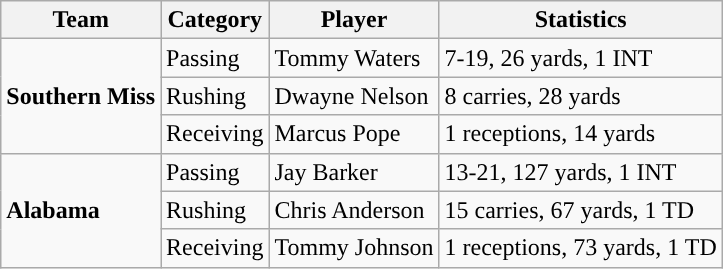<table class="wikitable" style="float: right;">
<tr>
<th>Team</th>
<th>Category</th>
<th>Player</th>
<th>Statistics</th>
</tr>
<tr>
<td rowspan=3><strong>Southern Miss</strong></td>
<td>Passing</td>
<td>Tommy Waters</td>
<td>7-19, 26 yards, 1 INT</td>
</tr>
<tr>
<td>Rushing</td>
<td>Dwayne Nelson</td>
<td>8 carries, 28 yards</td>
</tr>
<tr>
<td>Receiving</td>
<td>Marcus Pope</td>
<td>1 receptions, 14 yards</td>
</tr>
<tr>
<td rowspan=3><strong>Alabama</strong></td>
<td>Passing</td>
<td>Jay Barker</td>
<td>13-21, 127 yards, 1 INT</td>
</tr>
<tr>
<td>Rushing</td>
<td>Chris Anderson</td>
<td>15 carries, 67 yards, 1 TD</td>
</tr>
<tr>
<td>Receiving</td>
<td>Tommy Johnson</td>
<td>1 receptions, 73 yards, 1 TD</td>
</tr>
</table>
